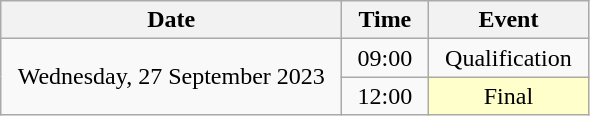<table class = "wikitable" style="text-align:center;">
<tr>
<th width=220>Date</th>
<th width=50>Time</th>
<th width=100>Event</th>
</tr>
<tr>
<td rowspan=2>Wednesday, 27 September 2023</td>
<td>09:00</td>
<td>Qualification</td>
</tr>
<tr>
<td>12:00</td>
<td bgcolor=ffffcc>Final</td>
</tr>
</table>
